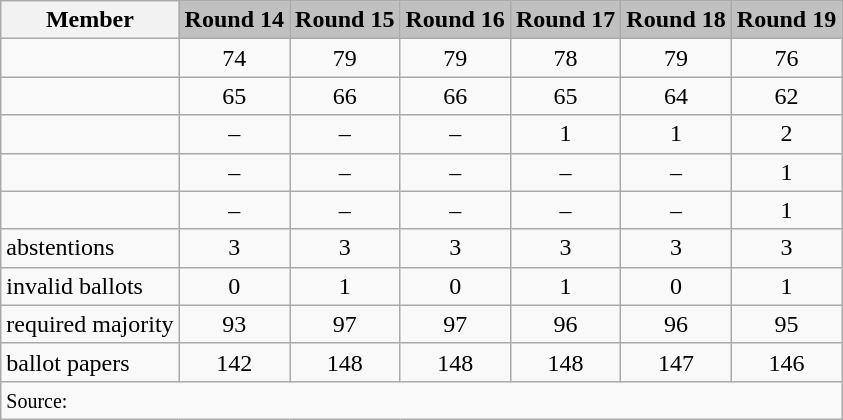<table class="wikitable collapsible collapsed">
<tr>
<th>Member</th>
<td style="background:silver;"><strong>Round 14</strong></td>
<td style="background:silver;"><strong>Round 15</strong></td>
<td style="background:silver;"><strong>Round 16</strong></td>
<td style="background:silver;"><strong>Round 17</strong></td>
<td style="background:silver;"><strong>Round 18</strong></td>
<td style="background:silver;"><strong>Round 19</strong></td>
</tr>
<tr>
<td></td>
<td style="text-align:center;">74</td>
<td style="text-align:center;">79</td>
<td style="text-align:center;">79</td>
<td style="text-align:center;">78</td>
<td style="text-align:center;">79</td>
<td style="text-align:center;">76</td>
</tr>
<tr>
<td></td>
<td style="text-align:center;">65</td>
<td style="text-align:center;">66</td>
<td style="text-align:center;">66</td>
<td style="text-align:center;">65</td>
<td style="text-align:center;">64</td>
<td style="text-align:center;">62</td>
</tr>
<tr>
<td></td>
<td style="text-align:center;">–</td>
<td style="text-align:center;">–</td>
<td style="text-align:center;">–</td>
<td style="text-align:center;">1</td>
<td style="text-align:center;">1</td>
<td style="text-align:center;">2</td>
</tr>
<tr>
<td></td>
<td style="text-align:center;">–</td>
<td style="text-align:center;">–</td>
<td style="text-align:center;">–</td>
<td style="text-align:center;">–</td>
<td style="text-align:center;">–</td>
<td style="text-align:center;">1</td>
</tr>
<tr>
<td></td>
<td style="text-align:center;">–</td>
<td style="text-align:center;">–</td>
<td style="text-align:center;">–</td>
<td style="text-align:center;">–</td>
<td style="text-align:center;">–</td>
<td style="text-align:center;">1</td>
</tr>
<tr>
<td>abstentions</td>
<td style="text-align:center;">3</td>
<td style="text-align:center;">3</td>
<td style="text-align:center;">3</td>
<td style="text-align:center;">3</td>
<td style="text-align:center;">3</td>
<td style="text-align:center;">3</td>
</tr>
<tr>
<td>invalid ballots</td>
<td style="text-align:center;">0</td>
<td style="text-align:center;">1</td>
<td style="text-align:center;">0</td>
<td style="text-align:center;">1</td>
<td style="text-align:center;">0</td>
<td style="text-align:center;">1</td>
</tr>
<tr>
<td>required majority</td>
<td style="text-align:center;">93</td>
<td style="text-align:center;">97</td>
<td style="text-align:center;">97</td>
<td style="text-align:center;">96</td>
<td style="text-align:center;">96</td>
<td style="text-align:center;">95</td>
</tr>
<tr>
<td>ballot papers</td>
<td style="text-align:center;">142</td>
<td style="text-align:center;">148</td>
<td style="text-align:center;">148</td>
<td style="text-align:center;">148</td>
<td style="text-align:center;">147</td>
<td style="text-align:center;">146</td>
</tr>
<tr>
<td colspan=7><small>Source:</small></td>
</tr>
</table>
